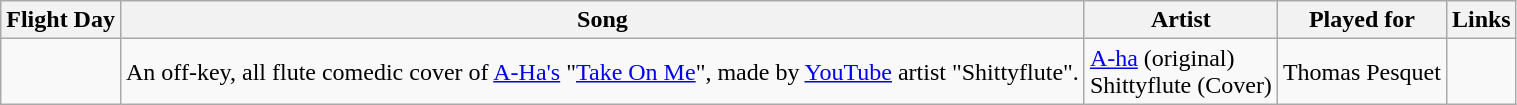<table class=wikitable>
<tr>
<th>Flight Day</th>
<th>Song</th>
<th>Artist</th>
<th>Played for</th>
<th class="unsortable">Links</th>
</tr>
<tr>
<td></td>
<td>An off-key, all flute comedic cover of <a href='#'>A-Ha's</a> "<a href='#'>Take On Me</a>", made by <a href='#'>YouTube</a> artist "Shittyflute".</td>
<td><a href='#'>A-ha</a> (original)<br>Shittyflute (Cover)</td>
<td>Thomas Pesquet</td>
<td></td>
</tr>
</table>
